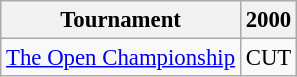<table class="wikitable" style="font-size:95%;text-align:center;">
<tr>
<th>Tournament</th>
<th>2000</th>
</tr>
<tr>
<td align=left><a href='#'>The Open Championship</a></td>
<td>CUT</td>
</tr>
</table>
